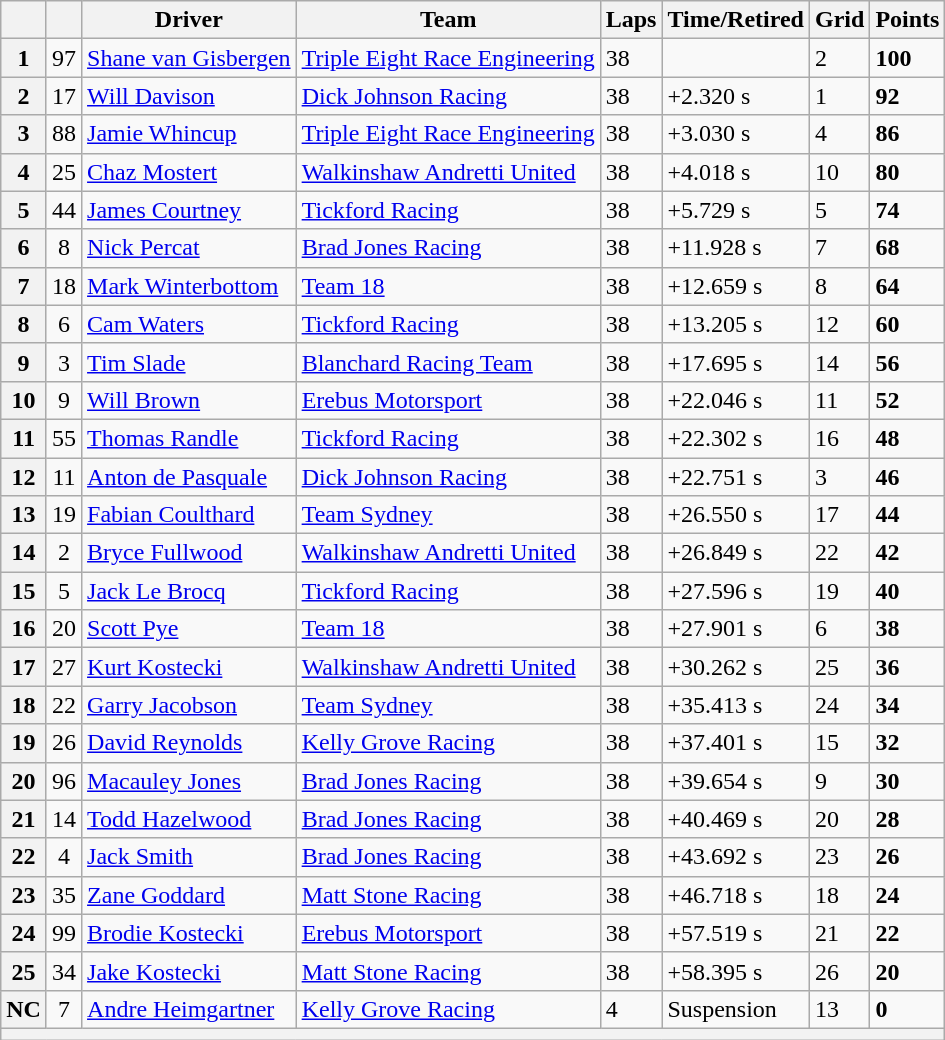<table class="wikitable" style=font-size: 95%;>
<tr>
<th></th>
<th></th>
<th>Driver</th>
<th>Team</th>
<th>Laps</th>
<th>Time/Retired</th>
<th>Grid</th>
<th>Points</th>
</tr>
<tr>
<th>1</th>
<td align=center>97</td>
<td> <a href='#'>Shane van Gisbergen</a></td>
<td><a href='#'>Triple Eight Race Engineering</a></td>
<td>38</td>
<td></td>
<td>2</td>
<td><strong>100</strong></td>
</tr>
<tr>
<th>2</th>
<td align=center>17</td>
<td> <a href='#'>Will Davison</a></td>
<td><a href='#'>Dick Johnson Racing</a></td>
<td>38</td>
<td>+2.320 s</td>
<td>1</td>
<td><strong>92</strong></td>
</tr>
<tr>
<th>3</th>
<td align=center>88</td>
<td> <a href='#'>Jamie Whincup</a></td>
<td><a href='#'>Triple Eight Race Engineering</a></td>
<td>38</td>
<td>+3.030 s</td>
<td>4</td>
<td><strong>86</strong></td>
</tr>
<tr>
<th>4</th>
<td align=center>25</td>
<td> <a href='#'>Chaz Mostert</a></td>
<td><a href='#'>Walkinshaw Andretti United</a></td>
<td>38</td>
<td>+4.018 s</td>
<td>10</td>
<td><strong>80</strong></td>
</tr>
<tr>
<th>5</th>
<td align=center>44</td>
<td> <a href='#'>James Courtney</a></td>
<td><a href='#'>Tickford Racing</a></td>
<td>38</td>
<td>+5.729 s</td>
<td>5</td>
<td><strong>74</strong></td>
</tr>
<tr>
<th>6</th>
<td align=center>8</td>
<td> <a href='#'>Nick Percat</a></td>
<td><a href='#'>Brad Jones Racing</a></td>
<td>38</td>
<td>+11.928 s</td>
<td>7</td>
<td><strong>68</strong></td>
</tr>
<tr>
<th>7</th>
<td align=center>18</td>
<td> <a href='#'>Mark Winterbottom</a></td>
<td><a href='#'>Team 18</a></td>
<td>38</td>
<td>+12.659 s</td>
<td>8</td>
<td><strong>64</strong></td>
</tr>
<tr>
<th>8</th>
<td align=center>6</td>
<td> <a href='#'>Cam Waters</a></td>
<td><a href='#'>Tickford Racing</a></td>
<td>38</td>
<td>+13.205 s</td>
<td>12</td>
<td><strong>60</strong></td>
</tr>
<tr>
<th>9</th>
<td align=center>3</td>
<td> <a href='#'>Tim Slade</a></td>
<td><a href='#'>Blanchard Racing Team</a></td>
<td>38</td>
<td>+17.695 s</td>
<td>14</td>
<td><strong>56</strong></td>
</tr>
<tr>
<th>10</th>
<td align=center>9</td>
<td> <a href='#'>Will Brown</a></td>
<td><a href='#'>Erebus Motorsport</a></td>
<td>38</td>
<td>+22.046 s</td>
<td>11</td>
<td><strong>52</strong></td>
</tr>
<tr>
<th>11</th>
<td align=center>55</td>
<td> <a href='#'>Thomas Randle</a></td>
<td><a href='#'>Tickford Racing</a></td>
<td>38</td>
<td>+22.302 s</td>
<td>16</td>
<td><strong>48</strong></td>
</tr>
<tr>
<th>12</th>
<td align=center>11</td>
<td> <a href='#'>Anton de Pasquale</a></td>
<td><a href='#'>Dick Johnson Racing</a></td>
<td>38</td>
<td>+22.751 s</td>
<td>3</td>
<td><strong>46</strong></td>
</tr>
<tr>
<th>13</th>
<td align=center>19</td>
<td> <a href='#'>Fabian Coulthard</a></td>
<td><a href='#'>Team Sydney</a></td>
<td>38</td>
<td>+26.550 s</td>
<td>17</td>
<td><strong>44</strong></td>
</tr>
<tr>
<th>14</th>
<td align=center>2</td>
<td> <a href='#'>Bryce Fullwood</a></td>
<td><a href='#'>Walkinshaw Andretti United</a></td>
<td>38</td>
<td>+26.849 s</td>
<td>22</td>
<td><strong>42</strong></td>
</tr>
<tr>
<th>15</th>
<td align=center>5</td>
<td> <a href='#'>Jack Le Brocq</a></td>
<td><a href='#'>Tickford Racing</a></td>
<td>38</td>
<td>+27.596 s</td>
<td>19</td>
<td><strong>40</strong></td>
</tr>
<tr>
<th>16</th>
<td align=center>20</td>
<td> <a href='#'>Scott Pye</a></td>
<td><a href='#'>Team 18</a></td>
<td>38</td>
<td>+27.901 s</td>
<td>6</td>
<td><strong>38</strong></td>
</tr>
<tr>
<th>17</th>
<td align=center>27</td>
<td> <a href='#'>Kurt Kostecki</a></td>
<td><a href='#'>Walkinshaw Andretti United</a></td>
<td>38</td>
<td>+30.262 s</td>
<td>25</td>
<td><strong>36</strong></td>
</tr>
<tr>
<th>18</th>
<td align=center>22</td>
<td> <a href='#'>Garry Jacobson</a></td>
<td><a href='#'>Team Sydney</a></td>
<td>38</td>
<td>+35.413 s</td>
<td>24</td>
<td><strong>34</strong></td>
</tr>
<tr>
<th>19</th>
<td align=center>26</td>
<td> <a href='#'>David Reynolds</a></td>
<td><a href='#'>Kelly Grove Racing</a></td>
<td>38</td>
<td>+37.401 s</td>
<td>15</td>
<td><strong>32</strong></td>
</tr>
<tr>
<th>20</th>
<td align=center>96</td>
<td> <a href='#'>Macauley Jones</a></td>
<td><a href='#'>Brad Jones Racing</a></td>
<td>38</td>
<td>+39.654 s</td>
<td>9</td>
<td><strong>30</strong></td>
</tr>
<tr>
<th>21</th>
<td align=center>14</td>
<td> <a href='#'>Todd Hazelwood</a></td>
<td><a href='#'>Brad Jones Racing</a></td>
<td>38</td>
<td>+40.469 s</td>
<td>20</td>
<td><strong>28</strong></td>
</tr>
<tr>
<th>22</th>
<td align=center>4</td>
<td> <a href='#'>Jack Smith</a></td>
<td><a href='#'>Brad Jones Racing</a></td>
<td>38</td>
<td>+43.692 s</td>
<td>23</td>
<td><strong>26</strong></td>
</tr>
<tr>
<th>23</th>
<td align=center>35</td>
<td> <a href='#'>Zane Goddard</a></td>
<td><a href='#'>Matt Stone Racing</a></td>
<td>38</td>
<td>+46.718 s</td>
<td>18</td>
<td><strong>24</strong></td>
</tr>
<tr>
<th>24</th>
<td align=center>99</td>
<td> <a href='#'>Brodie Kostecki</a></td>
<td><a href='#'>Erebus Motorsport</a></td>
<td>38</td>
<td>+57.519 s</td>
<td>21</td>
<td><strong>22</strong></td>
</tr>
<tr>
<th>25</th>
<td align=center>34</td>
<td> <a href='#'>Jake Kostecki</a></td>
<td><a href='#'>Matt Stone Racing</a></td>
<td>38</td>
<td>+58.395 s</td>
<td>26</td>
<td><strong>20</strong></td>
</tr>
<tr>
<th>NC</th>
<td align=center>7</td>
<td> <a href='#'>Andre Heimgartner</a></td>
<td><a href='#'>Kelly Grove Racing</a></td>
<td>4</td>
<td>Suspension</td>
<td>13</td>
<td><strong>0</strong></td>
</tr>
<tr>
<th colspan=8></th>
</tr>
</table>
